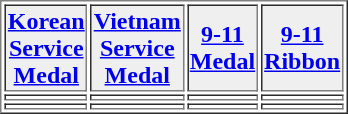<table align="center" border="1"  cellpadding="1" width="15%">
<tr>
<th width="50%" style="background:#efefef;"><a href='#'>Korean Service Medal</a></th>
<th width="50%" style="background:#efefef;"><a href='#'>Vietnam Service Medal</a></th>
<th width="50%" style="background:#efefef;"><a href='#'>9-11 Medal</a></th>
<th width="50%" style="background:#efefef;"><a href='#'>9-11 Ribbon</a></th>
</tr>
<tr>
<td></td>
<td></td>
<td></td>
<td></td>
</tr>
<tr>
<td></td>
<td></td>
<td></td>
<td></td>
</tr>
</table>
